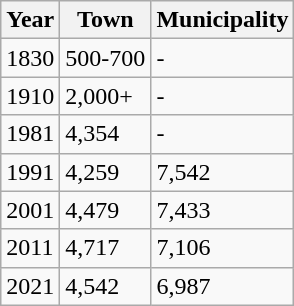<table class=wikitable>
<tr>
<th>Year</th>
<th>Town</th>
<th>Municipality</th>
</tr>
<tr>
<td>1830</td>
<td>500-700</td>
<td>-</td>
</tr>
<tr>
<td>1910</td>
<td>2,000+</td>
<td>-</td>
</tr>
<tr>
<td>1981</td>
<td>4,354</td>
<td>-</td>
</tr>
<tr>
<td>1991</td>
<td>4,259</td>
<td>7,542</td>
</tr>
<tr>
<td>2001</td>
<td>4,479</td>
<td>7,433</td>
</tr>
<tr>
<td>2011</td>
<td>4,717</td>
<td>7,106</td>
</tr>
<tr>
<td>2021</td>
<td>4,542</td>
<td>6,987</td>
</tr>
</table>
